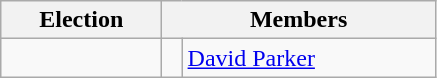<table class=wikitable>
<tr>
<th width=100>Election</th>
<th width=175 colspan=2>Members</th>
</tr>
<tr>
<td></td>
<td></td>
<td><a href='#'>David Parker</a></td>
</tr>
</table>
